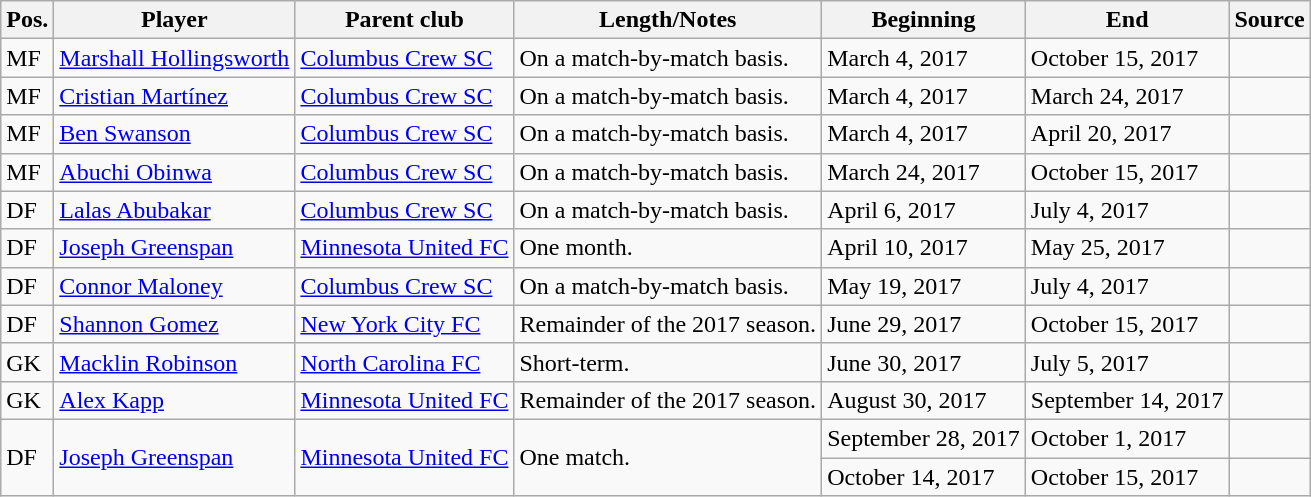<table class="wikitable sortable" style="text-align: left">
<tr>
<th><strong>Pos.</strong></th>
<th><strong>Player</strong></th>
<th><strong>Parent club</strong></th>
<th><strong>Length/Notes</strong></th>
<th><strong>Beginning</strong></th>
<th><strong>End</strong></th>
<th><strong>Source</strong></th>
</tr>
<tr>
<td>MF</td>
<td> <a href='#'>Marshall Hollingsworth</a></td>
<td> <a href='#'>Columbus Crew SC</a></td>
<td>On a match-by-match basis.</td>
<td>March 4, 2017</td>
<td>October 15, 2017</td>
<td align=center></td>
</tr>
<tr>
<td>MF</td>
<td> <a href='#'>Cristian Martínez</a></td>
<td> <a href='#'>Columbus Crew SC</a></td>
<td>On a match-by-match basis.</td>
<td>March 4, 2017</td>
<td>March 24, 2017</td>
<td align=center></td>
</tr>
<tr>
<td>MF</td>
<td> <a href='#'>Ben Swanson</a></td>
<td> <a href='#'>Columbus Crew SC</a></td>
<td>On a match-by-match basis.</td>
<td>March 4, 2017</td>
<td>April 20, 2017</td>
<td align=center></td>
</tr>
<tr>
<td>MF</td>
<td> <a href='#'>Abuchi Obinwa</a></td>
<td> <a href='#'>Columbus Crew SC</a></td>
<td>On a match-by-match basis.</td>
<td>March 24, 2017</td>
<td>October 15, 2017</td>
<td align=center></td>
</tr>
<tr>
<td>DF</td>
<td> <a href='#'>Lalas Abubakar</a></td>
<td> <a href='#'>Columbus Crew SC</a></td>
<td>On a match-by-match basis.</td>
<td>April 6, 2017</td>
<td>July 4, 2017</td>
<td align=center></td>
</tr>
<tr>
<td>DF</td>
<td> <a href='#'>Joseph Greenspan</a></td>
<td> <a href='#'>Minnesota United FC</a></td>
<td>One month.</td>
<td>April 10, 2017</td>
<td>May 25, 2017</td>
<td align=center></td>
</tr>
<tr>
<td>DF</td>
<td> <a href='#'>Connor Maloney</a></td>
<td> <a href='#'>Columbus Crew SC</a></td>
<td>On a match-by-match basis.</td>
<td>May 19, 2017</td>
<td>July 4, 2017</td>
<td align=center></td>
</tr>
<tr>
<td>DF</td>
<td> <a href='#'>Shannon Gomez</a></td>
<td> <a href='#'>New York City FC</a></td>
<td>Remainder of the 2017 season.</td>
<td>June 29, 2017</td>
<td>October 15, 2017</td>
<td align=center></td>
</tr>
<tr>
<td>GK</td>
<td> <a href='#'>Macklin Robinson</a></td>
<td> <a href='#'>North Carolina FC</a></td>
<td>Short-term.</td>
<td>June 30, 2017</td>
<td>July 5, 2017</td>
<td align=center></td>
</tr>
<tr>
<td>GK</td>
<td> <a href='#'>Alex Kapp</a></td>
<td> <a href='#'>Minnesota United FC</a></td>
<td>Remainder of the 2017 season.</td>
<td>August 30, 2017</td>
<td>September 14, 2017</td>
<td align=center></td>
</tr>
<tr>
<td rowspan=2>DF</td>
<td rowspan=2> <a href='#'>Joseph Greenspan</a></td>
<td rowspan=2> <a href='#'>Minnesota United FC</a></td>
<td rowspan=2>One match.</td>
<td>September 28, 2017</td>
<td>October 1, 2017</td>
<td align=center></td>
</tr>
<tr>
<td>October 14, 2017</td>
<td>October 15, 2017</td>
<td align=center></td>
</tr>
</table>
